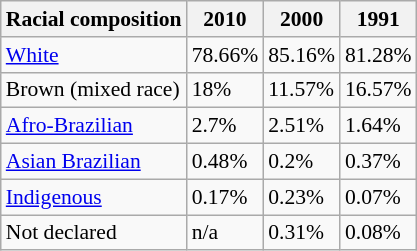<table class="wikitable sortable collapsible" style="font-size: 90%;">
<tr>
<th>Racial composition</th>
<th>2010</th>
<th>2000</th>
<th>1991</th>
</tr>
<tr>
<td><a href='#'>White</a></td>
<td>78.66%</td>
<td>85.16%</td>
<td>81.28%</td>
</tr>
<tr>
<td>Brown (mixed race)</td>
<td>18%</td>
<td>11.57%</td>
<td>16.57%</td>
</tr>
<tr>
<td><a href='#'>Afro-Brazilian</a></td>
<td>2.7%</td>
<td>2.51%</td>
<td>1.64%</td>
</tr>
<tr>
<td><a href='#'>Asian Brazilian</a></td>
<td>0.48%</td>
<td>0.2%</td>
<td>0.37%</td>
</tr>
<tr>
<td><a href='#'>Indigenous</a></td>
<td>0.17%</td>
<td>0.23%</td>
<td>0.07%</td>
</tr>
<tr>
<td>Not declared</td>
<td>n/a</td>
<td>0.31%</td>
<td>0.08%</td>
</tr>
</table>
